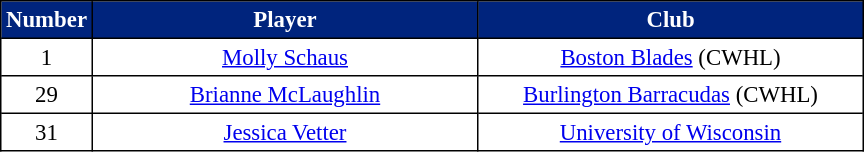<table cellpadding="3" cellspacing="0" border="1" style="font-size: 95%; text-align: center; border: black solid 1px; border-collapse: collapse;">
<tr style="background:#00247d; color:#fff; text-align:center;">
<th scope="col" style="width:50px;">Number</th>
<th scope="col" style="width:250px;">Player</th>
<th scope="col" style="width:250px;">Club</th>
</tr>
<tr>
<td>1</td>
<td><a href='#'>Molly Schaus</a></td>
<td> <a href='#'>Boston Blades</a> (CWHL)</td>
</tr>
<tr>
<td>29</td>
<td><a href='#'>Brianne McLaughlin</a></td>
<td> <a href='#'>Burlington Barracudas</a> (CWHL)</td>
</tr>
<tr>
<td>31</td>
<td><a href='#'>Jessica Vetter</a></td>
<td> <a href='#'>University of Wisconsin</a></td>
</tr>
</table>
